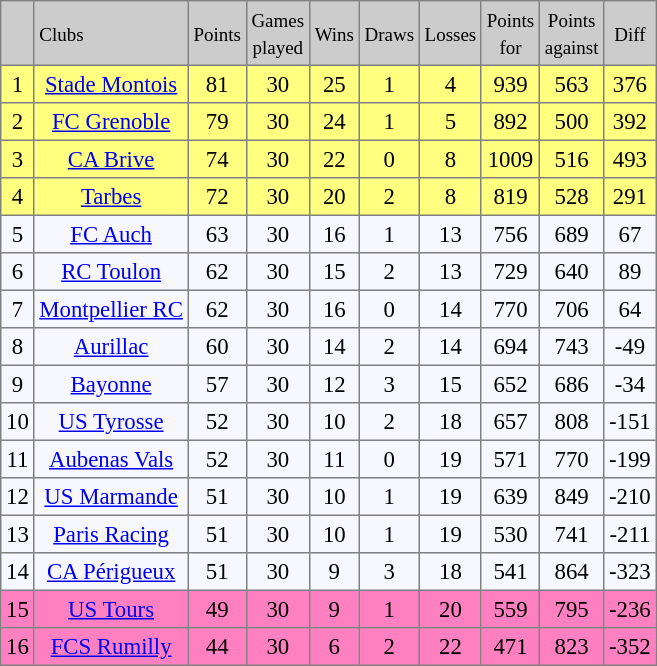<table bgcolor="#f7f8ff" cellpadding="3" cellspacing="0" border="1" style="font-size: 95%; border: gray solid 1px; border-collapse: collapse;">
<tr bgcolor="#CCCCCC">
<td></td>
<td align="centre"><small>Clubs</small></td>
<td align="center"><small>Points</small></td>
<td align="center"><small>Games<br>played</small></td>
<td align="center"><small>Wins</small></td>
<td align="center"><small>Draws</small></td>
<td align="center"><small>Losses</small></td>
<td align="center"><small>Points<br>for</small></td>
<td align="center"><small>Points<br>against</small></td>
<td align="center"><small>Diff</small></td>
</tr>
<tr bgcolor=#FFFF80 align=center>
<td>1</td>
<td align="center"><a href='#'>Stade Montois</a></td>
<td>81</td>
<td>30</td>
<td>25</td>
<td>1</td>
<td>4</td>
<td>939</td>
<td>563</td>
<td>376</td>
</tr>
<tr bgcolor=#FFFF80 align=center>
<td>2</td>
<td><a href='#'>FC Grenoble</a></td>
<td>79</td>
<td>30</td>
<td>24</td>
<td>1</td>
<td>5</td>
<td>892</td>
<td>500</td>
<td>392</td>
</tr>
<tr bgcolor=#FFFF80 align=center>
<td>3</td>
<td><a href='#'>CA Brive</a></td>
<td>74</td>
<td>30</td>
<td>22</td>
<td>0</td>
<td>8</td>
<td>1009</td>
<td>516</td>
<td>493</td>
</tr>
<tr bgcolor=#FFFF80 align=center>
<td>4</td>
<td><a href='#'>Tarbes</a></td>
<td>72</td>
<td>30</td>
<td>20</td>
<td>2</td>
<td>8</td>
<td>819</td>
<td>528</td>
<td>291</td>
</tr>
<tr align=center>
<td>5</td>
<td><a href='#'>FC Auch</a></td>
<td>63</td>
<td>30</td>
<td>16</td>
<td>1</td>
<td>13</td>
<td>756</td>
<td>689</td>
<td>67</td>
</tr>
<tr align=center>
<td>6</td>
<td><a href='#'>RC Toulon</a></td>
<td>62</td>
<td>30</td>
<td>15</td>
<td>2</td>
<td>13</td>
<td>729</td>
<td>640</td>
<td>89</td>
</tr>
<tr align=center>
<td>7</td>
<td><a href='#'>Montpellier RC</a></td>
<td>62</td>
<td>30</td>
<td>16</td>
<td>0</td>
<td>14</td>
<td>770</td>
<td>706</td>
<td>64</td>
</tr>
<tr align=center>
<td>8</td>
<td><a href='#'>Aurillac</a></td>
<td>60</td>
<td>30</td>
<td>14</td>
<td>2</td>
<td>14</td>
<td>694</td>
<td>743</td>
<td>-49</td>
</tr>
<tr align=center>
<td>9</td>
<td><a href='#'>Bayonne</a></td>
<td>57</td>
<td>30</td>
<td>12</td>
<td>3</td>
<td>15</td>
<td>652</td>
<td>686</td>
<td>-34</td>
</tr>
<tr align=center>
<td>10</td>
<td><a href='#'>US Tyrosse</a></td>
<td>52</td>
<td>30</td>
<td>10</td>
<td>2</td>
<td>18</td>
<td>657</td>
<td>808</td>
<td>-151</td>
</tr>
<tr align=center>
<td>11</td>
<td><a href='#'>Aubenas Vals</a></td>
<td>52</td>
<td>30</td>
<td>11</td>
<td>0</td>
<td>19</td>
<td>571</td>
<td>770</td>
<td>-199</td>
</tr>
<tr align=center>
<td>12</td>
<td><a href='#'>US Marmande</a></td>
<td>51</td>
<td>30</td>
<td>10</td>
<td>1</td>
<td>19</td>
<td>639</td>
<td>849</td>
<td>-210</td>
</tr>
<tr align=center>
<td>13</td>
<td><a href='#'>Paris Racing</a></td>
<td>51</td>
<td>30</td>
<td>10</td>
<td>1</td>
<td>19</td>
<td>530</td>
<td>741</td>
<td>-211</td>
</tr>
<tr align=center>
<td>14</td>
<td><a href='#'>CA Périgueux</a></td>
<td>51</td>
<td>30</td>
<td>9</td>
<td>3</td>
<td>18</td>
<td>541</td>
<td>864</td>
<td>-323</td>
</tr>
<tr bgcolor=#FF80C0 align=center>
<td>15</td>
<td><a href='#'>US Tours</a></td>
<td>49</td>
<td>30</td>
<td>9</td>
<td>1</td>
<td>20</td>
<td>559</td>
<td>795</td>
<td>-236</td>
</tr>
<tr bgcolor=#FF80C0 align=center>
<td>16</td>
<td><a href='#'>FCS Rumilly</a></td>
<td>44</td>
<td>30</td>
<td>6</td>
<td>2</td>
<td>22</td>
<td>471</td>
<td>823</td>
<td>-352</td>
</tr>
</table>
